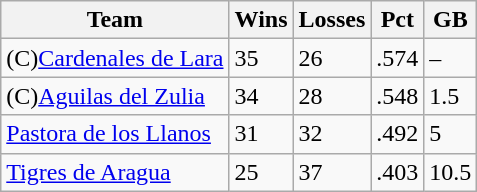<table class="wikitable">
<tr>
<th>Team</th>
<th>Wins</th>
<th>Losses</th>
<th>Pct</th>
<th>GB</th>
</tr>
<tr>
<td>(C)<a href='#'>Cardenales de Lara</a></td>
<td>35</td>
<td>26</td>
<td>.574</td>
<td>–</td>
</tr>
<tr>
<td>(C)<a href='#'>Aguilas del Zulia</a></td>
<td>34</td>
<td>28</td>
<td>.548</td>
<td>1.5</td>
</tr>
<tr>
<td><a href='#'>Pastora de los Llanos</a></td>
<td>31</td>
<td>32</td>
<td>.492</td>
<td>5</td>
</tr>
<tr>
<td><a href='#'>Tigres de Aragua</a></td>
<td>25</td>
<td>37</td>
<td>.403</td>
<td>10.5</td>
</tr>
</table>
